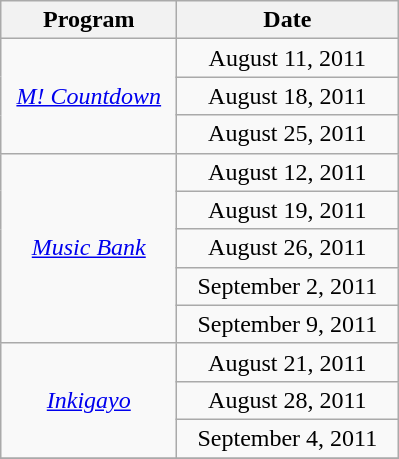<table class="wikitable plainrowheaders" style="text-align:center;">
<tr>
<th width="110">Program</th>
<th width="140">Date</th>
</tr>
<tr>
<td rowspan="3"><em><a href='#'>M! Countdown</a></em></td>
<td>August 11, 2011</td>
</tr>
<tr>
<td>August 18, 2011</td>
</tr>
<tr>
<td>August 25, 2011</td>
</tr>
<tr>
<td rowspan="5"><em><a href='#'>Music Bank</a></em></td>
<td>August 12, 2011</td>
</tr>
<tr>
<td>August 19, 2011</td>
</tr>
<tr>
<td>August 26, 2011</td>
</tr>
<tr>
<td>September 2, 2011</td>
</tr>
<tr>
<td>September 9, 2011</td>
</tr>
<tr>
<td rowspan="3"><em><a href='#'>Inkigayo</a></em></td>
<td>August 21, 2011</td>
</tr>
<tr>
<td>August 28, 2011</td>
</tr>
<tr>
<td>September 4, 2011</td>
</tr>
<tr>
</tr>
</table>
